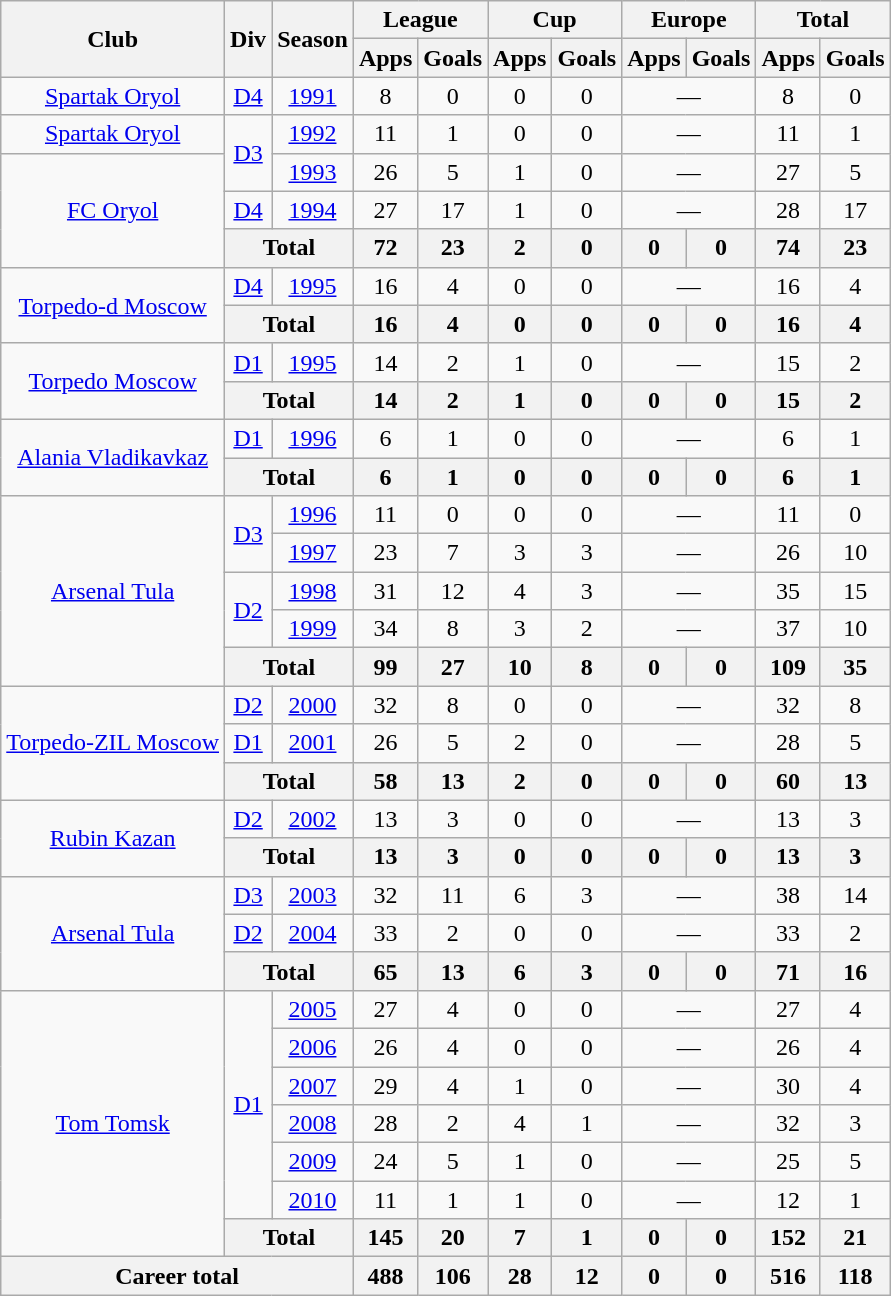<table class="wikitable" style="text-align: center;">
<tr>
<th rowspan="2">Club</th>
<th rowspan="2">Div</th>
<th rowspan="2">Season</th>
<th colspan="2">League</th>
<th colspan="2">Cup</th>
<th colspan="2">Europe</th>
<th colspan="2">Total</th>
</tr>
<tr>
<th>Apps</th>
<th>Goals</th>
<th>Apps</th>
<th>Goals</th>
<th>Apps</th>
<th>Goals</th>
<th>Apps</th>
<th>Goals</th>
</tr>
<tr>
<td rowspan="1" valign="center"> <a href='#'>Spartak Oryol</a></td>
<td rowspan="1"><a href='#'>D4</a></td>
<td><a href='#'>1991</a></td>
<td>8</td>
<td>0</td>
<td>0</td>
<td>0</td>
<td colspan=2>—</td>
<td>8</td>
<td>0</td>
</tr>
<tr>
<td rowspan="1" valign="center"> <a href='#'>Spartak Oryol</a></td>
<td rowspan="2"><a href='#'>D3</a></td>
<td><a href='#'>1992</a></td>
<td>11</td>
<td>1</td>
<td>0</td>
<td>0</td>
<td colspan=2>—</td>
<td>11</td>
<td>1</td>
</tr>
<tr>
<td rowspan="3" valign="center"> <a href='#'>FC Oryol</a></td>
<td><a href='#'>1993</a></td>
<td>26</td>
<td>5</td>
<td>1</td>
<td>0</td>
<td colspan=2>—</td>
<td>27</td>
<td>5</td>
</tr>
<tr>
<td rowspan="1"><a href='#'>D4</a></td>
<td><a href='#'>1994</a></td>
<td>27</td>
<td>17</td>
<td>1</td>
<td>0</td>
<td colspan=2>—</td>
<td>28</td>
<td>17</td>
</tr>
<tr>
<th colspan="2">Total</th>
<th>72</th>
<th>23</th>
<th>2</th>
<th>0</th>
<th>0</th>
<th>0</th>
<th>74</th>
<th>23</th>
</tr>
<tr>
<td rowspan="2" valign="center"> <a href='#'>Torpedo-d Moscow</a></td>
<td rowspan="1"><a href='#'>D4</a></td>
<td><a href='#'>1995</a></td>
<td>16</td>
<td>4</td>
<td>0</td>
<td>0</td>
<td colspan=2>—</td>
<td>16</td>
<td>4</td>
</tr>
<tr>
<th colspan="2">Total</th>
<th>16</th>
<th>4</th>
<th>0</th>
<th>0</th>
<th>0</th>
<th>0</th>
<th>16</th>
<th>4</th>
</tr>
<tr>
<td rowspan="2" valign="center"> <a href='#'>Torpedo Moscow</a></td>
<td rowspan="1"><a href='#'>D1</a></td>
<td><a href='#'>1995</a></td>
<td>14</td>
<td>2</td>
<td>1</td>
<td>0</td>
<td colspan=2>—</td>
<td>15</td>
<td>2</td>
</tr>
<tr>
<th colspan="2">Total</th>
<th>14</th>
<th>2</th>
<th>1</th>
<th>0</th>
<th>0</th>
<th>0</th>
<th>15</th>
<th>2</th>
</tr>
<tr>
<td rowspan="2" valign="center"> <a href='#'>Alania Vladikavkaz</a></td>
<td rowspan="1"><a href='#'>D1</a></td>
<td><a href='#'>1996</a></td>
<td>6</td>
<td>1</td>
<td>0</td>
<td>0</td>
<td colspan=2>—</td>
<td>6</td>
<td>1</td>
</tr>
<tr>
<th colspan="2">Total</th>
<th>6</th>
<th>1</th>
<th>0</th>
<th>0</th>
<th>0</th>
<th>0</th>
<th>6</th>
<th>1</th>
</tr>
<tr>
<td rowspan="5" valign="center"> <a href='#'>Arsenal Tula</a></td>
<td rowspan="2"><a href='#'>D3</a></td>
<td><a href='#'>1996</a></td>
<td>11</td>
<td>0</td>
<td>0</td>
<td>0</td>
<td colspan=2>—</td>
<td>11</td>
<td>0</td>
</tr>
<tr>
<td><a href='#'>1997</a></td>
<td>23</td>
<td>7</td>
<td>3</td>
<td>3</td>
<td colspan=2>—</td>
<td>26</td>
<td>10</td>
</tr>
<tr>
<td rowspan="2"><a href='#'>D2</a></td>
<td><a href='#'>1998</a></td>
<td>31</td>
<td>12</td>
<td>4</td>
<td>3</td>
<td colspan=2>—</td>
<td>35</td>
<td>15</td>
</tr>
<tr>
<td><a href='#'>1999</a></td>
<td>34</td>
<td>8</td>
<td>3</td>
<td>2</td>
<td colspan=2>—</td>
<td>37</td>
<td>10</td>
</tr>
<tr>
<th colspan="2">Total</th>
<th>99</th>
<th>27</th>
<th>10</th>
<th>8</th>
<th>0</th>
<th>0</th>
<th>109</th>
<th>35</th>
</tr>
<tr>
<td rowspan="3" valign="center"> <a href='#'>Torpedo-ZIL Moscow</a></td>
<td rowspan="1"><a href='#'>D2</a></td>
<td><a href='#'>2000</a></td>
<td>32</td>
<td>8</td>
<td>0</td>
<td>0</td>
<td colspan=2>—</td>
<td>32</td>
<td>8</td>
</tr>
<tr>
<td rowspan="1"><a href='#'>D1</a></td>
<td><a href='#'>2001</a></td>
<td>26</td>
<td>5</td>
<td>2</td>
<td>0</td>
<td colspan=2>—</td>
<td>28</td>
<td>5</td>
</tr>
<tr>
<th colspan="2">Total</th>
<th>58</th>
<th>13</th>
<th>2</th>
<th>0</th>
<th>0</th>
<th>0</th>
<th>60</th>
<th>13</th>
</tr>
<tr>
<td rowspan="2" valign="center"> <a href='#'>Rubin Kazan</a></td>
<td rowspan="1"><a href='#'>D2</a></td>
<td><a href='#'>2002</a></td>
<td>13</td>
<td>3</td>
<td>0</td>
<td>0</td>
<td colspan=2>—</td>
<td>13</td>
<td>3</td>
</tr>
<tr>
<th colspan="2">Total</th>
<th>13</th>
<th>3</th>
<th>0</th>
<th>0</th>
<th>0</th>
<th>0</th>
<th>13</th>
<th>3</th>
</tr>
<tr>
<td rowspan="3" valign="center"> <a href='#'>Arsenal Tula</a></td>
<td rowspan="1"><a href='#'>D3</a></td>
<td><a href='#'>2003</a></td>
<td>32</td>
<td>11</td>
<td>6</td>
<td>3</td>
<td colspan=2>—</td>
<td>38</td>
<td>14</td>
</tr>
<tr>
<td rowspan="1"><a href='#'>D2</a></td>
<td><a href='#'>2004</a></td>
<td>33</td>
<td>2</td>
<td>0</td>
<td>0</td>
<td colspan=2>—</td>
<td>33</td>
<td>2</td>
</tr>
<tr>
<th colspan="2">Total</th>
<th>65</th>
<th>13</th>
<th>6</th>
<th>3</th>
<th>0</th>
<th>0</th>
<th>71</th>
<th>16</th>
</tr>
<tr>
<td rowspan="7" valign="center"> <a href='#'>Tom Tomsk</a></td>
<td rowspan="6"><a href='#'>D1</a></td>
<td><a href='#'>2005</a></td>
<td>27</td>
<td>4</td>
<td>0</td>
<td>0</td>
<td colspan=2>—</td>
<td>27</td>
<td>4</td>
</tr>
<tr>
<td><a href='#'>2006</a></td>
<td>26</td>
<td>4</td>
<td>0</td>
<td>0</td>
<td colspan=2>—</td>
<td>26</td>
<td>4</td>
</tr>
<tr>
<td><a href='#'>2007</a></td>
<td>29</td>
<td>4</td>
<td>1</td>
<td>0</td>
<td colspan=2>—</td>
<td>30</td>
<td>4</td>
</tr>
<tr>
<td><a href='#'>2008</a></td>
<td>28</td>
<td>2</td>
<td>4</td>
<td>1</td>
<td colspan=2>—</td>
<td>32</td>
<td>3</td>
</tr>
<tr>
<td><a href='#'>2009</a></td>
<td>24</td>
<td>5</td>
<td>1</td>
<td>0</td>
<td colspan=2>—</td>
<td>25</td>
<td>5</td>
</tr>
<tr>
<td><a href='#'>2010</a></td>
<td>11</td>
<td>1</td>
<td>1</td>
<td>0</td>
<td colspan=2>—</td>
<td>12</td>
<td>1</td>
</tr>
<tr>
<th colspan="2">Total</th>
<th>145</th>
<th>20</th>
<th>7</th>
<th>1</th>
<th>0</th>
<th>0</th>
<th>152</th>
<th>21</th>
</tr>
<tr>
<th colspan="3">Career total</th>
<th>488</th>
<th>106</th>
<th>28</th>
<th>12</th>
<th>0</th>
<th>0</th>
<th>516</th>
<th>118</th>
</tr>
</table>
